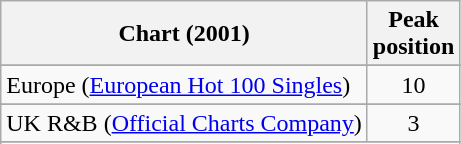<table class="wikitable sortable">
<tr>
<th>Chart (2001)</th>
<th>Peak<br>position</th>
</tr>
<tr>
</tr>
<tr>
</tr>
<tr>
</tr>
<tr>
</tr>
<tr>
</tr>
<tr>
<td>Europe (<a href='#'>European Hot 100 Singles</a>)</td>
<td align="center">10</td>
</tr>
<tr>
</tr>
<tr>
</tr>
<tr>
</tr>
<tr>
</tr>
<tr>
</tr>
<tr>
</tr>
<tr>
</tr>
<tr>
</tr>
<tr>
<td align="left">UK R&B (<a href='#'>Official Charts Company</a>)</td>
<td align="center">3</td>
</tr>
<tr>
</tr>
<tr>
</tr>
<tr>
</tr>
</table>
